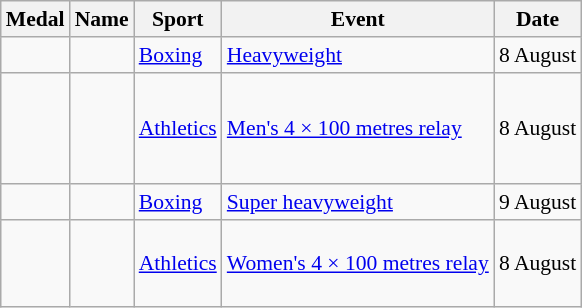<table class="wikitable sortable" style="font-size:90%">
<tr>
<th>Medal</th>
<th>Name</th>
<th>Sport</th>
<th>Event</th>
<th>Date</th>
</tr>
<tr>
<td></td>
<td></td>
<td><a href='#'>Boxing</a></td>
<td><a href='#'>Heavyweight</a></td>
<td>8 August</td>
</tr>
<tr>
<td></td>
<td><br><br><br><br></td>
<td><a href='#'>Athletics</a></td>
<td><a href='#'>Men's 4 × 100 metres relay</a></td>
<td>8 August</td>
</tr>
<tr>
<td></td>
<td></td>
<td><a href='#'>Boxing</a></td>
<td><a href='#'>Super heavyweight</a></td>
<td>9 August</td>
</tr>
<tr>
<td></td>
<td><br><br><br></td>
<td><a href='#'>Athletics</a></td>
<td><a href='#'>Women's 4 × 100 metres relay</a></td>
<td>8 August</td>
</tr>
</table>
